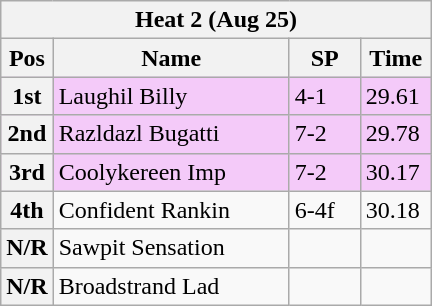<table class="wikitable">
<tr>
<th colspan="6">Heat 2 (Aug 25)</th>
</tr>
<tr>
<th width=20>Pos</th>
<th width=150>Name</th>
<th width=40>SP</th>
<th width=40>Time</th>
</tr>
<tr style="background: #f4caf9;">
<th>1st</th>
<td>Laughil Billy</td>
<td>4-1</td>
<td>29.61</td>
</tr>
<tr style="background: #f4caf9;">
<th>2nd</th>
<td>Razldazl Bugatti</td>
<td>7-2</td>
<td>29.78</td>
</tr>
<tr style="background: #f4caf9;">
<th>3rd</th>
<td>Coolykereen Imp</td>
<td>7-2</td>
<td>30.17</td>
</tr>
<tr>
<th>4th</th>
<td>Confident Rankin</td>
<td>6-4f</td>
<td>30.18</td>
</tr>
<tr>
<th>N/R</th>
<td>Sawpit Sensation</td>
<td></td>
<td></td>
</tr>
<tr>
<th>N/R</th>
<td>Broadstrand Lad</td>
<td></td>
<td></td>
</tr>
</table>
